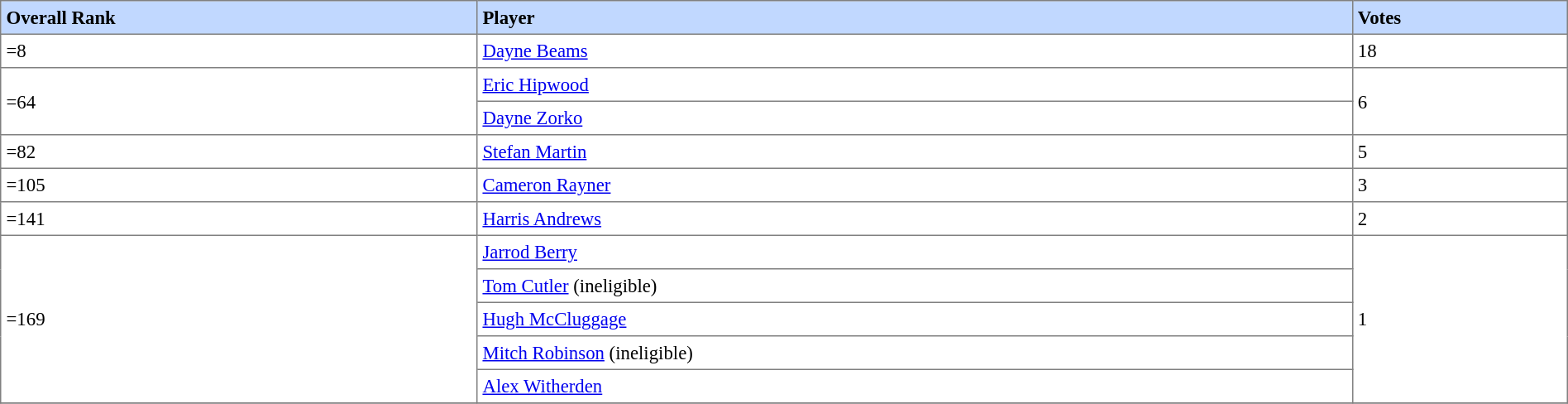<table border="1" cellpadding="4" cellspacing="0"  style="text-align:left; font-size:95%; border-collapse:collapse; width:100%;">
<tr style="background:#C1D8FF;">
<th>Overall Rank</th>
<th>Player</th>
<th>Votes</th>
</tr>
<tr>
<td>=8</td>
<td><a href='#'>Dayne Beams</a></td>
<td>18</td>
</tr>
<tr>
<td rowspan="2">=64</td>
<td><a href='#'>Eric Hipwood</a></td>
<td rowspan="2">6</td>
</tr>
<tr>
<td><a href='#'>Dayne Zorko</a></td>
</tr>
<tr>
<td>=82</td>
<td><a href='#'>Stefan Martin</a></td>
<td>5</td>
</tr>
<tr>
<td>=105</td>
<td><a href='#'>Cameron Rayner</a></td>
<td>3</td>
</tr>
<tr>
<td>=141</td>
<td><a href='#'>Harris Andrews</a></td>
<td>2</td>
</tr>
<tr>
<td rowspan="5">=169</td>
<td><a href='#'>Jarrod Berry</a></td>
<td rowspan="5">1</td>
</tr>
<tr>
<td><a href='#'>Tom Cutler</a> (ineligible)</td>
</tr>
<tr>
<td><a href='#'>Hugh McCluggage</a></td>
</tr>
<tr>
<td><a href='#'>Mitch Robinson</a> (ineligible)</td>
</tr>
<tr>
<td><a href='#'>Alex Witherden</a></td>
</tr>
<tr>
</tr>
</table>
